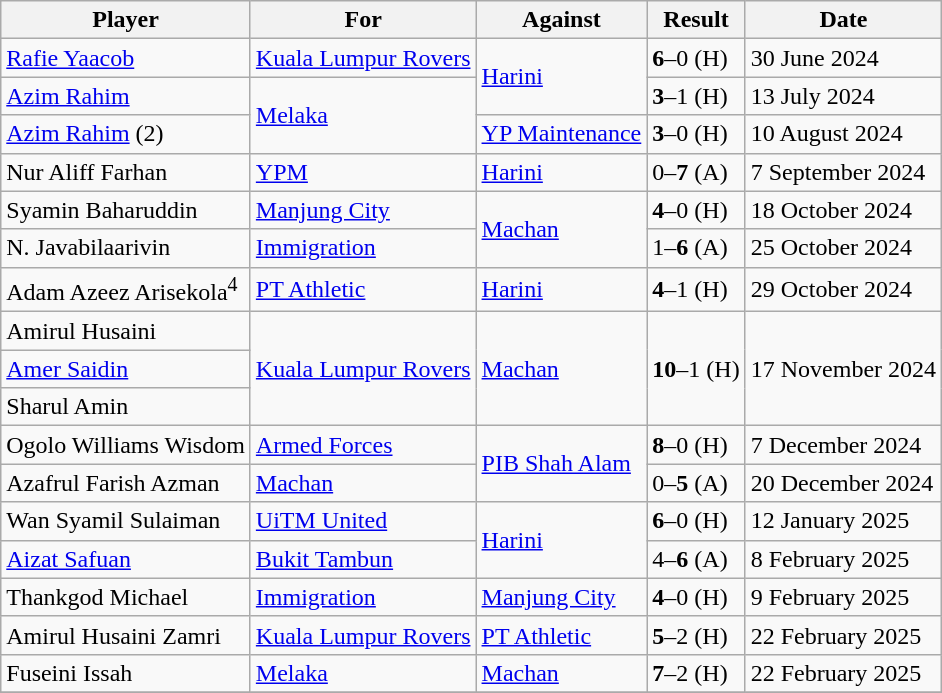<table class="wikitable">
<tr>
<th>Player</th>
<th>For</th>
<th>Against</th>
<th>Result</th>
<th>Date</th>
</tr>
<tr>
<td> <a href='#'>Rafie Yaacob</a></td>
<td><a href='#'>Kuala Lumpur Rovers</a></td>
<td rowspan=2><a href='#'>Harini</a></td>
<td><strong>6</strong>–0 (H)</td>
<td>30 June 2024</td>
</tr>
<tr>
<td> <a href='#'>Azim Rahim</a></td>
<td rowspan=2><a href='#'>Melaka</a></td>
<td><strong>3</strong>–1 (H)</td>
<td>13 July 2024</td>
</tr>
<tr>
<td> <a href='#'>Azim Rahim</a> (2)</td>
<td><a href='#'>YP Maintenance</a></td>
<td><strong>3</strong>–0 (H)</td>
<td>10 August 2024</td>
</tr>
<tr>
<td> Nur Aliff Farhan</td>
<td><a href='#'>YPM</a></td>
<td><a href='#'>Harini</a></td>
<td>0–<strong>7</strong> (A)</td>
<td>7 September 2024</td>
</tr>
<tr>
<td> Syamin Baharuddin</td>
<td><a href='#'>Manjung City</a></td>
<td rowspan=2><a href='#'>Machan</a></td>
<td><strong>4</strong>–0 (H)</td>
<td>18 October 2024</td>
</tr>
<tr>
<td> N. Javabilaarivin</td>
<td><a href='#'>Immigration</a></td>
<td>1–<strong>6</strong> (A)</td>
<td>25 October 2024</td>
</tr>
<tr>
<td> Adam Azeez Arisekola<sup>4</sup></td>
<td><a href='#'>PT Athletic</a></td>
<td><a href='#'>Harini</a></td>
<td><strong>4</strong>–1 (H)</td>
<td>29 October 2024</td>
</tr>
<tr>
<td> Amirul Husaini</td>
<td rowspan=3><a href='#'>Kuala Lumpur Rovers</a></td>
<td rowspan=3><a href='#'>Machan</a></td>
<td rowspan=3><strong>10</strong>–1 (H)</td>
<td rowspan=3>17 November 2024</td>
</tr>
<tr>
<td> <a href='#'>Amer Saidin</a></td>
</tr>
<tr>
<td> Sharul Amin</td>
</tr>
<tr>
<td> Ogolo Williams Wisdom</td>
<td><a href='#'>Armed Forces</a></td>
<td rowspan=2><a href='#'>PIB Shah Alam</a></td>
<td><strong>8</strong>–0 (H)</td>
<td>7 December 2024</td>
</tr>
<tr>
<td> Azafrul Farish Azman</td>
<td><a href='#'>Machan</a></td>
<td>0–<strong>5</strong> (A)</td>
<td>20 December 2024</td>
</tr>
<tr>
<td> Wan Syamil Sulaiman</td>
<td><a href='#'>UiTM United</a></td>
<td rowspan=2><a href='#'>Harini</a></td>
<td><strong>6</strong>–0 (H)</td>
<td>12 January 2025</td>
</tr>
<tr>
<td> <a href='#'>Aizat Safuan</a></td>
<td><a href='#'>Bukit Tambun</a></td>
<td>4–<strong>6</strong> (A)</td>
<td>8 February 2025</td>
</tr>
<tr>
<td> Thankgod Michael</td>
<td><a href='#'>Immigration</a></td>
<td><a href='#'>Manjung City</a></td>
<td><strong>4</strong>–0 (H)</td>
<td>9 February 2025</td>
</tr>
<tr>
<td> Amirul Husaini Zamri</td>
<td><a href='#'>Kuala Lumpur Rovers</a></td>
<td><a href='#'>PT Athletic</a></td>
<td><strong>5</strong>–2 (H)</td>
<td>22 February 2025</td>
</tr>
<tr>
<td> Fuseini Issah</td>
<td><a href='#'>Melaka</a></td>
<td><a href='#'>Machan</a></td>
<td><strong>7</strong>–2 (H)</td>
<td>22 February 2025</td>
</tr>
<tr>
</tr>
</table>
